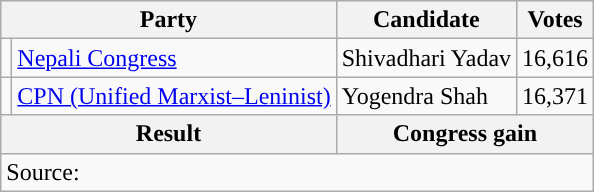<table class="wikitable">
<tr>
<th colspan="2">Party</th>
<th>Candidate</th>
<th>Votes</th>
</tr>
<tr>
<td style="background-color:"></td>
<td><a href='#'>Nepali Congress</a></td>
<td>Shivadhari Yadav</td>
<td>16,616</td>
</tr>
<tr>
<td style="background-color:"></td>
<td><a href='#'>CPN (Unified Marxist–Leninist)</a></td>
<td>Yogendra Shah</td>
<td>16,371</td>
</tr>
<tr>
<th colspan="2">Result</th>
<th colspan="2">Congress gain</th>
</tr>
<tr>
<td colspan="4">Source: </td>
</tr>
</table>
